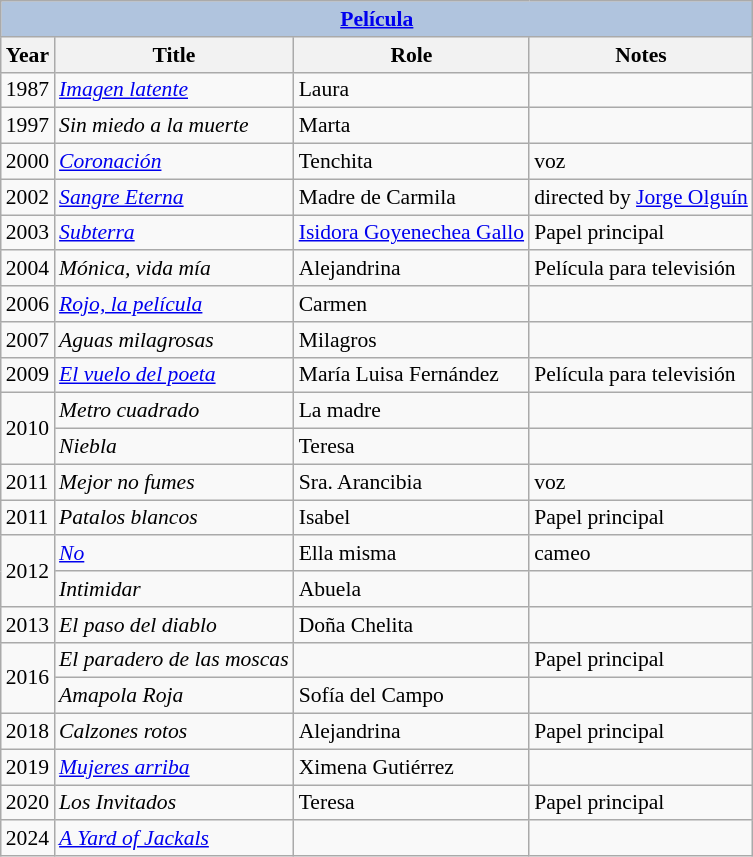<table class="wikitable" style="font-size: 90%;">
<tr>
<th colspan="4" style="background: LightSteelBlue;"><a href='#'>Película</a></th>
</tr>
<tr>
<th>Year</th>
<th>Title</th>
<th>Role</th>
<th>Notes</th>
</tr>
<tr>
<td>1987</td>
<td><em><a href='#'>Imagen latente</a></em></td>
<td>Laura</td>
<td></td>
</tr>
<tr>
<td>1997</td>
<td><em>Sin miedo a la muerte</em></td>
<td>Marta</td>
<td></td>
</tr>
<tr>
<td>2000</td>
<td><em><a href='#'>Coronación</a></em></td>
<td>Tenchita</td>
<td>voz</td>
</tr>
<tr>
<td>2002</td>
<td><em><a href='#'>Sangre Eterna</a></em></td>
<td>Madre de Carmila</td>
<td>directed by <a href='#'>Jorge Olguín</a></td>
</tr>
<tr>
<td>2003</td>
<td><em><a href='#'>Subterra</a></em></td>
<td><a href='#'>Isidora Goyenechea Gallo</a></td>
<td>Papel principal<br></td>
</tr>
<tr>
<td>2004</td>
<td><em>Mónica, vida mía</em></td>
<td>Alejandrina</td>
<td>Película para televisión</td>
</tr>
<tr>
<td>2006</td>
<td><em><a href='#'>Rojo, la película</a></em></td>
<td>Carmen</td>
<td></td>
</tr>
<tr>
<td>2007</td>
<td><em>Aguas milagrosas</em></td>
<td>Milagros</td>
<td></td>
</tr>
<tr>
<td>2009</td>
<td><em><a href='#'>El vuelo del poeta</a></em></td>
<td>María Luisa Fernández</td>
<td>Película para televisión</td>
</tr>
<tr>
<td rowspan="2">2010</td>
<td><em>Metro cuadrado</em></td>
<td>La madre</td>
<td></td>
</tr>
<tr>
<td><em>Niebla</em></td>
<td>Teresa</td>
<td></td>
</tr>
<tr>
<td>2011</td>
<td><em>Mejor no fumes</em></td>
<td>Sra. Arancibia</td>
<td>voz</td>
</tr>
<tr>
<td>2011</td>
<td><em>Patalos blancos</em></td>
<td>Isabel</td>
<td>Papel principal</td>
</tr>
<tr>
<td rowspan="2">2012</td>
<td><em><a href='#'>No</a></em></td>
<td>Ella misma</td>
<td>cameo</td>
</tr>
<tr>
<td><em>Intimidar</em></td>
<td>Abuela</td>
<td></td>
</tr>
<tr>
<td>2013</td>
<td><em>El paso del diablo</em></td>
<td>Doña Chelita</td>
<td></td>
</tr>
<tr>
<td rowspan="2">2016</td>
<td><em>El paradero de las moscas</em></td>
<td></td>
<td>Papel principal</td>
</tr>
<tr>
<td><em>Amapola Roja</em></td>
<td>Sofía del Campo</td>
<td></td>
</tr>
<tr>
<td>2018</td>
<td><em>Calzones rotos</em></td>
<td>Alejandrina</td>
<td>Papel principal</td>
</tr>
<tr>
<td>2019</td>
<td><em><a href='#'>Mujeres arriba</a></em></td>
<td>Ximena Gutiérrez</td>
<td></td>
</tr>
<tr>
<td>2020</td>
<td><em>Los Invitados</em></td>
<td>Teresa</td>
<td>Papel principal</td>
</tr>
<tr>
<td>2024</td>
<td><em><a href='#'>A Yard of Jackals</a></em></td>
<td></td>
<td></td>
</tr>
</table>
